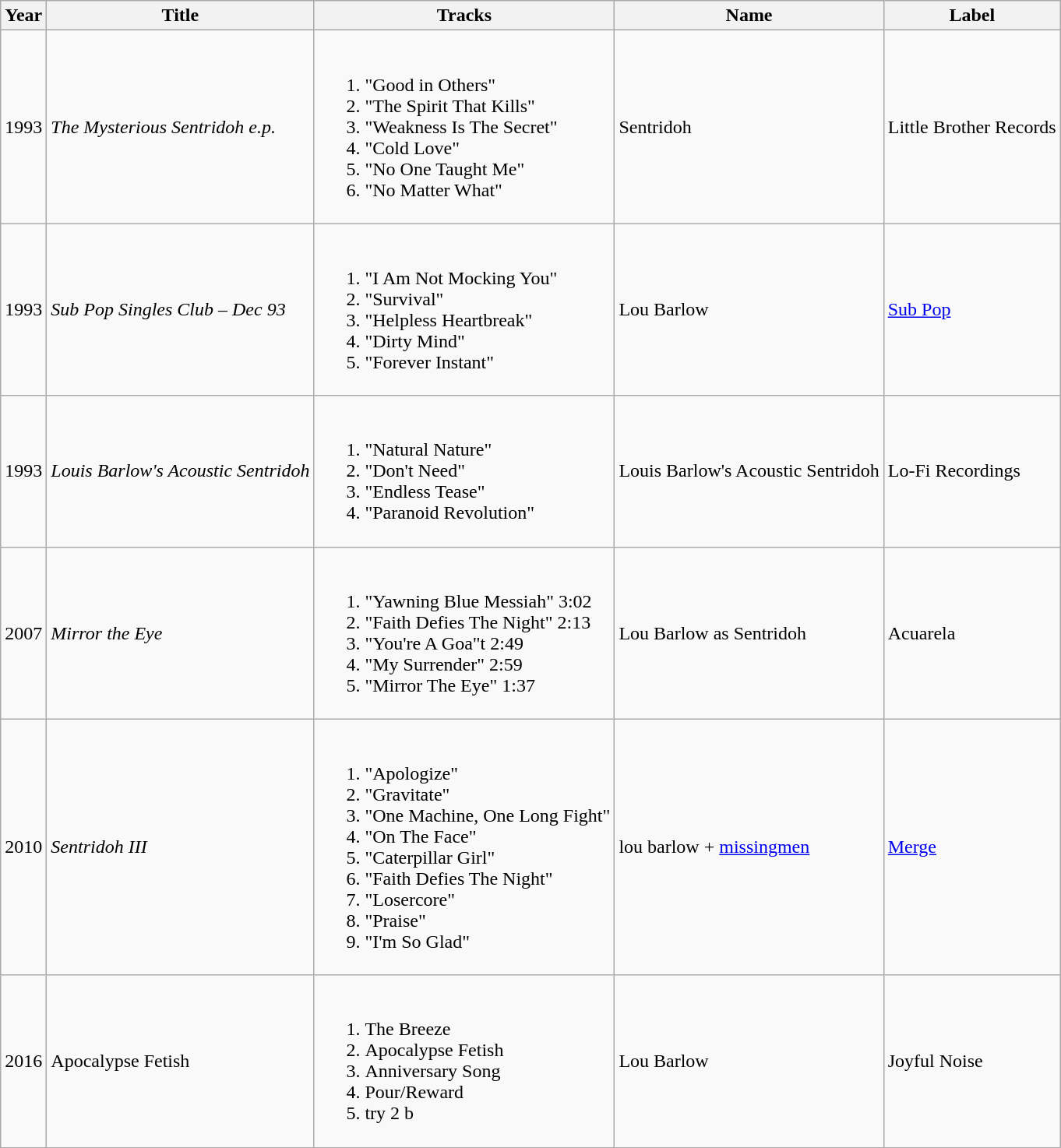<table class="wikitable">
<tr>
<th>Year</th>
<th>Title</th>
<th>Tracks</th>
<th>Name</th>
<th>Label</th>
</tr>
<tr>
<td>1993</td>
<td><em>The Mysterious Sentridoh e.p.</em></td>
<td><br><ol><li>"Good in Others"</li><li>"The Spirit That Kills"</li><li>"Weakness Is The Secret"</li><li>"Cold Love"</li><li>"No One Taught Me"</li><li>"No Matter What"</li></ol></td>
<td>Sentridoh</td>
<td>Little Brother Records</td>
</tr>
<tr>
<td>1993</td>
<td><em>Sub Pop Singles Club – Dec 93</em></td>
<td><br><ol><li>"I Am Not Mocking You"</li><li>"Survival"</li><li>"Helpless Heartbreak"</li><li>"Dirty Mind"</li><li>"Forever Instant"</li></ol></td>
<td>Lou Barlow</td>
<td><a href='#'>Sub Pop</a></td>
</tr>
<tr>
<td>1993</td>
<td><em>Louis Barlow's Acoustic Sentridoh</em></td>
<td><br><ol><li>"Natural Nature"</li><li>"Don't Need"</li><li>"Endless Tease"</li><li>"Paranoid Revolution"</li></ol></td>
<td>Louis Barlow's Acoustic Sentridoh</td>
<td>Lo-Fi Recordings</td>
</tr>
<tr>
<td>2007</td>
<td><em>Mirror the Eye</em></td>
<td><br><ol><li>"Yawning Blue Messiah"  3:02</li><li>"Faith Defies The Night"  2:13</li><li>"You're A Goa"t 2:49</li><li>"My Surrender"  2:59</li><li>"Mirror The Eye"  1:37</li></ol></td>
<td>Lou Barlow as Sentridoh</td>
<td>Acuarela</td>
</tr>
<tr>
<td>2010</td>
<td><em>Sentridoh III</em></td>
<td><br><ol><li>"Apologize"</li><li>"Gravitate"</li><li>"One Machine, One Long Fight"</li><li>"On The Face"</li><li>"Caterpillar Girl"</li><li>"Faith Defies The Night"</li><li>"Losercore"</li><li>"Praise"</li><li>"I'm So Glad"</li></ol></td>
<td>lou barlow + <a href='#'>missingmen</a></td>
<td><a href='#'>Merge</a></td>
</tr>
<tr>
<td>2016</td>
<td>Apocalypse Fetish</td>
<td><br><ol><li>The Breeze</li><li>Apocalypse Fetish</li><li>Anniversary Song</li><li>Pour/Reward</li><li>try 2 b</li></ol></td>
<td>Lou Barlow</td>
<td>Joyful Noise</td>
</tr>
</table>
